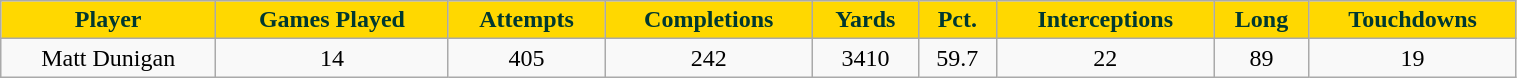<table class="wikitable" width="80%">
<tr align="center"  style="background:#FFD800;color:#003831;">
<td><strong>Player</strong></td>
<td><strong>Games Played</strong></td>
<td><strong>Attempts</strong></td>
<td><strong>Completions</strong></td>
<td><strong>Yards</strong></td>
<td><strong>Pct.</strong></td>
<td><strong>Interceptions</strong></td>
<td><strong>Long</strong></td>
<td><strong>Touchdowns</strong></td>
</tr>
<tr align="center" bgcolor="">
<td>Matt Dunigan</td>
<td>14</td>
<td>405</td>
<td>242</td>
<td>3410</td>
<td>59.7</td>
<td>22</td>
<td>89</td>
<td>19</td>
</tr>
</table>
